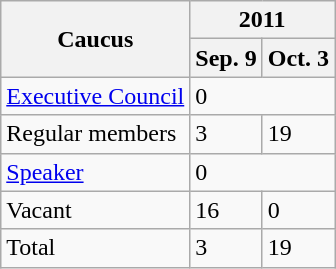<table class="wikitable">
<tr>
<th rowspan=2>Caucus</th>
<th colspan=2>2011</th>
</tr>
<tr>
<th>Sep. 9</th>
<th>Oct. 3</th>
</tr>
<tr>
<td><a href='#'>Executive Council</a></td>
<td colspan=2>0</td>
</tr>
<tr>
<td>Regular members</td>
<td>3</td>
<td>19</td>
</tr>
<tr>
<td><a href='#'>Speaker</a></td>
<td colspan=2>0</td>
</tr>
<tr>
<td>Vacant</td>
<td>16</td>
<td>0</td>
</tr>
<tr>
<td>Total</td>
<td>3</td>
<td>19</td>
</tr>
</table>
